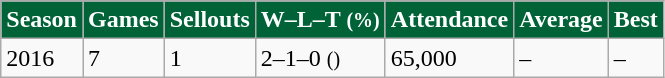<table class="wikitable">
<tr style="background: #006338; color: #FFFFFF" align="center">
<td><strong>Season</strong></td>
<td><strong>Games</strong></td>
<td><strong>Sellouts</strong></td>
<td><strong>W–L–T  <small>(%)</small> </strong></td>
<td><strong>Attendance</strong></td>
<td><strong>Average</strong></td>
<td><strong>Best</strong></td>
</tr>
<tr>
<td>2016</td>
<td>7</td>
<td>1</td>
<td>2–1–0  <small>()</small></td>
<td>65,000</td>
<td>–</td>
<td>–</td>
</tr>
</table>
